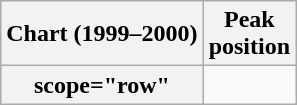<table class="wikitable plainrowheaders" style="text-align:center">
<tr>
<th scope="col">Chart (1999–2000)</th>
<th scope="col">Peak<br>position</th>
</tr>
<tr>
<th>scope="row"</th>
</tr>
</table>
